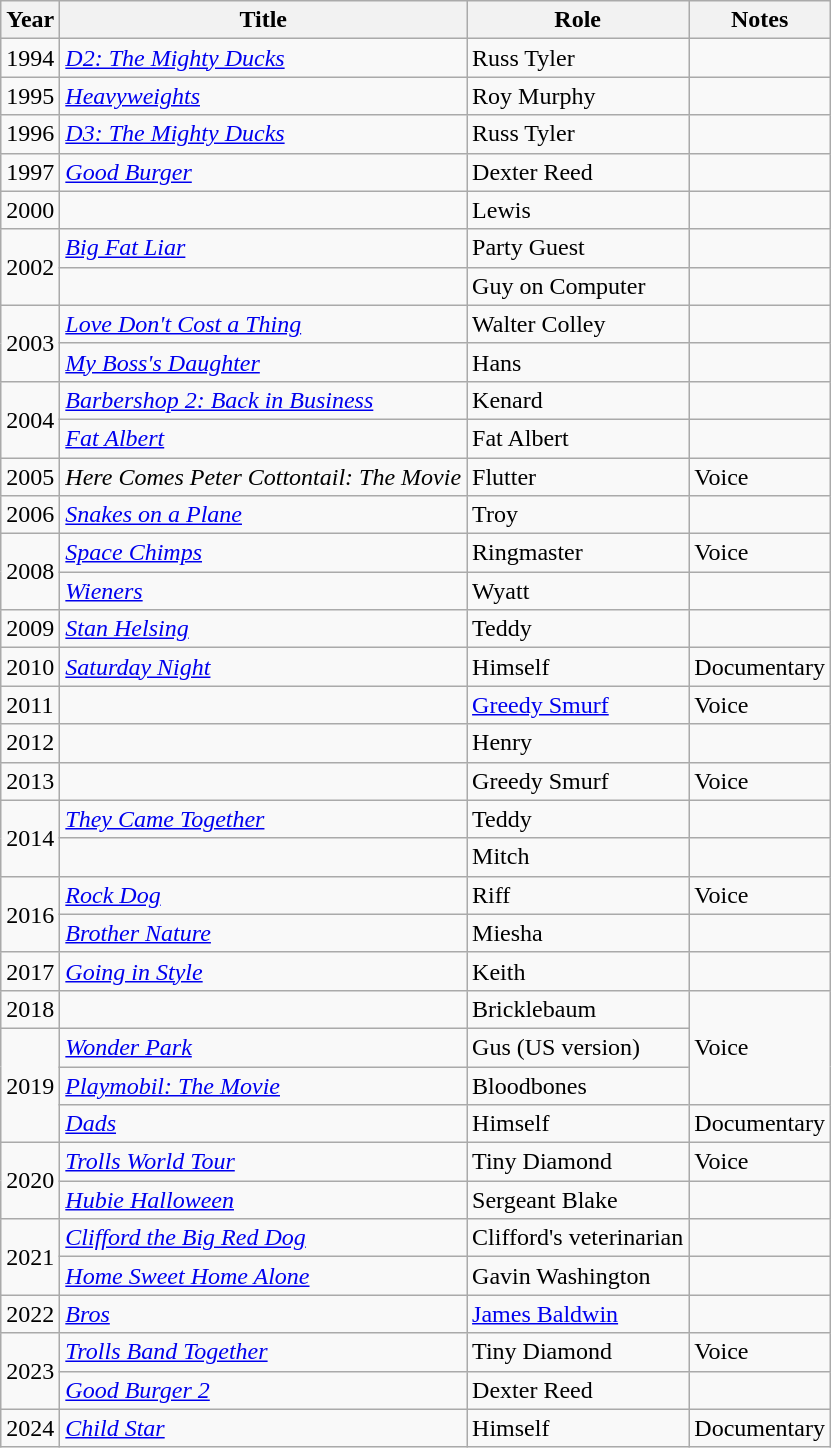<table class="wikitable sortable">
<tr>
<th scope="col">Year</th>
<th scope="col">Title</th>
<th scope="col">Role</th>
<th scope="col">Notes</th>
</tr>
<tr>
<td>1994</td>
<td><em><a href='#'>D2: The Mighty Ducks</a></em></td>
<td>Russ Tyler</td>
<td></td>
</tr>
<tr>
<td>1995</td>
<td><em><a href='#'>Heavyweights</a></em></td>
<td>Roy Murphy</td>
<td></td>
</tr>
<tr>
<td>1996</td>
<td><em><a href='#'>D3: The Mighty Ducks</a></em></td>
<td>Russ Tyler</td>
<td></td>
</tr>
<tr>
<td>1997</td>
<td><em><a href='#'>Good Burger</a></em></td>
<td>Dexter Reed</td>
<td></td>
</tr>
<tr>
<td>2000</td>
<td></td>
<td>Lewis</td>
<td></td>
</tr>
<tr>
<td rowspan="2">2002</td>
<td><em><a href='#'>Big Fat Liar</a></em></td>
<td>Party Guest</td>
<td></td>
</tr>
<tr>
<td></td>
<td>Guy on Computer</td>
<td></td>
</tr>
<tr>
<td rowspan="2">2003</td>
<td><em><a href='#'>Love Don't Cost a Thing</a></em></td>
<td>Walter Colley</td>
<td></td>
</tr>
<tr>
<td><em><a href='#'>My Boss's Daughter</a></em></td>
<td>Hans</td>
<td></td>
</tr>
<tr>
<td rowspan="2">2004</td>
<td><em><a href='#'>Barbershop 2: Back in Business</a></em></td>
<td>Kenard</td>
<td></td>
</tr>
<tr>
<td><em><a href='#'>Fat Albert</a></em></td>
<td>Fat Albert</td>
<td></td>
</tr>
<tr>
<td>2005</td>
<td><em>Here Comes Peter Cottontail: The Movie</em></td>
<td>Flutter</td>
<td>Voice</td>
</tr>
<tr>
<td>2006</td>
<td><em><a href='#'>Snakes on a Plane</a></em></td>
<td>Troy</td>
<td></td>
</tr>
<tr>
<td rowspan="2">2008</td>
<td><em><a href='#'>Space Chimps</a></em></td>
<td>Ringmaster</td>
<td>Voice</td>
</tr>
<tr>
<td><em><a href='#'>Wieners</a></em></td>
<td>Wyatt</td>
<td></td>
</tr>
<tr>
<td>2009</td>
<td><em><a href='#'>Stan Helsing</a></em></td>
<td>Teddy</td>
<td></td>
</tr>
<tr>
<td>2010</td>
<td><em><a href='#'>Saturday Night</a></em></td>
<td>Himself</td>
<td>Documentary</td>
</tr>
<tr>
<td>2011</td>
<td></td>
<td><a href='#'>Greedy Smurf</a></td>
<td>Voice</td>
</tr>
<tr>
<td>2012</td>
<td></td>
<td>Henry</td>
<td></td>
</tr>
<tr>
<td>2013</td>
<td></td>
<td>Greedy Smurf</td>
<td>Voice</td>
</tr>
<tr>
<td rowspan="2">2014</td>
<td><em><a href='#'>They Came Together</a></em></td>
<td>Teddy</td>
<td></td>
</tr>
<tr>
<td></td>
<td>Mitch</td>
<td></td>
</tr>
<tr>
<td rowspan="2">2016</td>
<td><em><a href='#'>Rock Dog</a></em></td>
<td>Riff</td>
<td>Voice</td>
</tr>
<tr>
<td><em><a href='#'>Brother Nature</a></em></td>
<td>Miesha</td>
<td></td>
</tr>
<tr>
<td>2017</td>
<td><em><a href='#'>Going in Style</a></em></td>
<td>Keith</td>
<td></td>
</tr>
<tr>
<td>2018</td>
<td></td>
<td>Bricklebaum</td>
<td rowspan="3">Voice</td>
</tr>
<tr>
<td rowspan="3">2019</td>
<td><em><a href='#'>Wonder Park</a></em></td>
<td>Gus (US version)</td>
</tr>
<tr>
<td><em><a href='#'>Playmobil: The Movie</a></em></td>
<td>Bloodbones</td>
</tr>
<tr>
<td><em><a href='#'>Dads</a></em></td>
<td>Himself</td>
<td>Documentary</td>
</tr>
<tr>
<td rowspan="2">2020</td>
<td><em><a href='#'>Trolls World Tour</a></em></td>
<td>Tiny Diamond</td>
<td>Voice</td>
</tr>
<tr>
<td><em><a href='#'>Hubie Halloween</a></em></td>
<td>Sergeant Blake</td>
<td></td>
</tr>
<tr>
<td rowspan="2">2021</td>
<td><em><a href='#'>Clifford the Big Red Dog</a></em></td>
<td>Clifford's veterinarian</td>
<td></td>
</tr>
<tr>
<td><em><a href='#'>Home Sweet Home Alone</a></em></td>
<td>Gavin Washington</td>
<td></td>
</tr>
<tr>
<td>2022</td>
<td><em><a href='#'>Bros</a></em></td>
<td><a href='#'>James Baldwin</a></td>
<td></td>
</tr>
<tr>
<td rowspan="2">2023</td>
<td><em><a href='#'>Trolls Band Together</a></em></td>
<td>Tiny Diamond</td>
<td>Voice</td>
</tr>
<tr>
<td><em><a href='#'>Good Burger 2</a></em></td>
<td>Dexter Reed</td>
<td></td>
</tr>
<tr>
<td>2024</td>
<td><em><a href='#'>Child Star</a></em></td>
<td>Himself</td>
<td>Documentary</td>
</tr>
</table>
